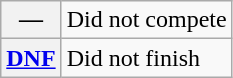<table class="wikitable">
<tr>
<th scope="row">—</th>
<td>Did not compete</td>
</tr>
<tr>
<th scope="row"><a href='#'>DNF</a></th>
<td>Did not finish</td>
</tr>
</table>
